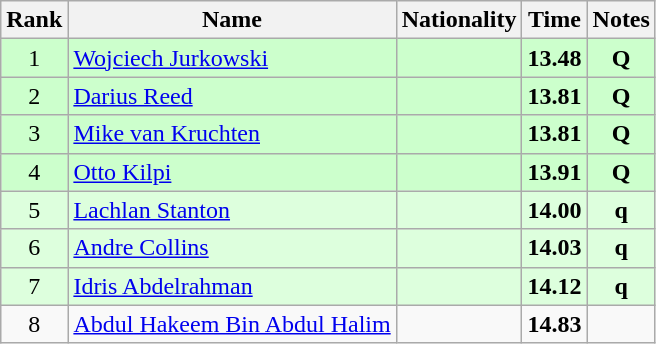<table class="wikitable sortable" style="text-align:center">
<tr>
<th>Rank</th>
<th>Name</th>
<th>Nationality</th>
<th>Time</th>
<th>Notes</th>
</tr>
<tr bgcolor=ccffcc>
<td>1</td>
<td align=left><a href='#'>Wojciech Jurkowski</a></td>
<td align=left></td>
<td><strong>13.48</strong></td>
<td><strong>Q</strong></td>
</tr>
<tr bgcolor=ccffcc>
<td>2</td>
<td align=left><a href='#'>Darius Reed</a></td>
<td align=left></td>
<td><strong>13.81</strong></td>
<td><strong>Q</strong></td>
</tr>
<tr bgcolor=ccffcc>
<td>3</td>
<td align=left><a href='#'>Mike van Kruchten</a></td>
<td align=left></td>
<td><strong>13.81</strong></td>
<td><strong>Q</strong></td>
</tr>
<tr bgcolor=ccffcc>
<td>4</td>
<td align=left><a href='#'>Otto Kilpi</a></td>
<td align=left></td>
<td><strong>13.91</strong></td>
<td><strong>Q</strong></td>
</tr>
<tr bgcolor=ddffdd>
<td>5</td>
<td align=left><a href='#'>Lachlan Stanton</a></td>
<td align=left></td>
<td><strong>14.00</strong></td>
<td><strong>q</strong></td>
</tr>
<tr bgcolor=ddffdd>
<td>6</td>
<td align=left><a href='#'>Andre Collins</a></td>
<td align=left></td>
<td><strong>14.03</strong></td>
<td><strong>q</strong></td>
</tr>
<tr bgcolor=ddffdd>
<td>7</td>
<td align=left><a href='#'>Idris Abdelrahman</a></td>
<td align=left></td>
<td><strong>14.12</strong></td>
<td><strong>q</strong></td>
</tr>
<tr>
<td>8</td>
<td align=left><a href='#'>Abdul Hakeem Bin Abdul Halim</a></td>
<td align=left></td>
<td><strong>14.83</strong></td>
<td></td>
</tr>
</table>
